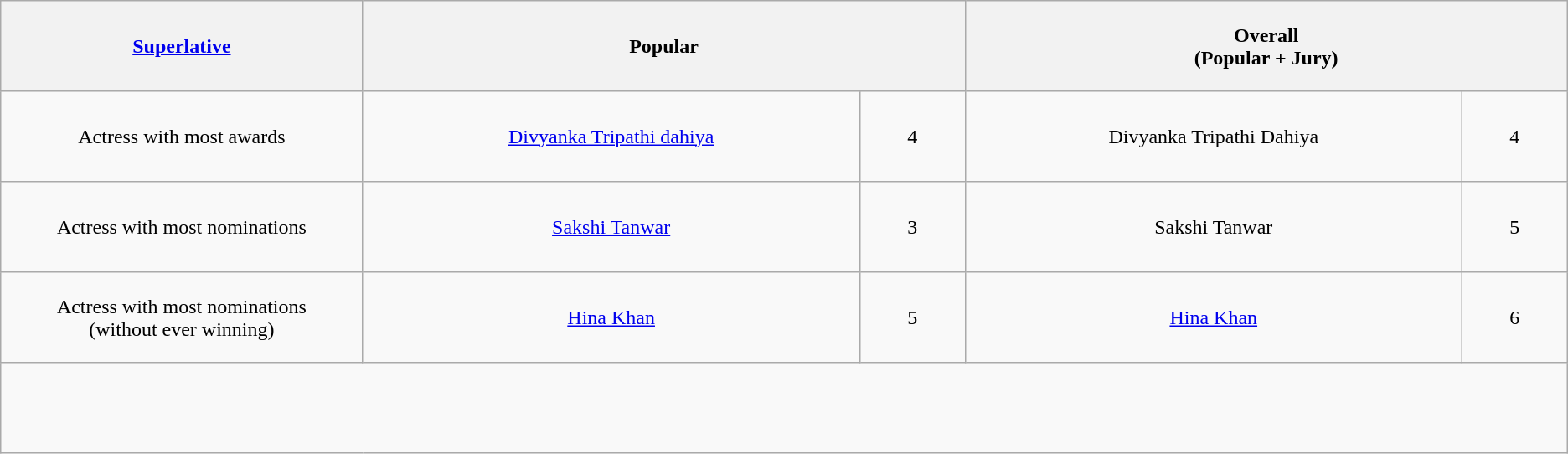<table class="wikitable" style="text-align: center">
<tr style="height:4.5em;">
<th style="width:350px;"><a href='#'>Superlative</a></th>
<th colspan="2" style="width:600px;">Popular</th>
<th colspan="2" style="width:600px;">Overall<br>(Popular + Jury)</th>
</tr>
<tr style="height:4.5em;">
<td style="width:350px;">Actress with most awards</td>
<td style="width:500px;"><a href='#'>Divyanka Tripathi dahiya</a></td>
<td style="width:100px;">4</td>
<td style="width:500px;">Divyanka Tripathi Dahiya</td>
<td style="width:100px;">4</td>
</tr>
<tr style="height:4.5em;">
<td>Actress with most nominations</td>
<td style="width:500px;"><a href='#'>Sakshi Tanwar</a></td>
<td style="width:100px;">3</td>
<td style="width:500px;">Sakshi Tanwar</td>
<td style="width:100px;">5</td>
</tr>
<tr style="height:4.5em;">
<td>Actress with most nominations<br>(without ever winning)</td>
<td style="width:500px;"><a href='#'>Hina Khan</a></td>
<td style="width:100px;">5</td>
<td style="width:500px;"><a href='#'>Hina Khan</a></td>
<td style="width:100px;">6</td>
</tr>
<tr style="height:4.5em;">
</tr>
</table>
